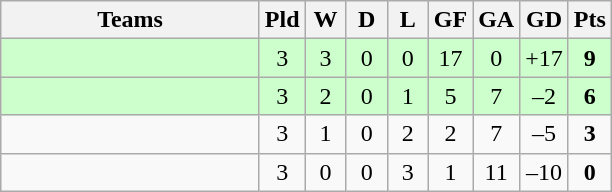<table class="wikitable" style="text-align: center;">
<tr>
<th width=165>Teams</th>
<th width=20>Pld</th>
<th width=20>W</th>
<th width=20>D</th>
<th width=20>L</th>
<th width=20>GF</th>
<th width=20>GA</th>
<th width=20>GD</th>
<th width=20>Pts</th>
</tr>
<tr align=center style="background:#ccffcc;">
<td style="text-align:left;"></td>
<td>3</td>
<td>3</td>
<td>0</td>
<td>0</td>
<td>17</td>
<td>0</td>
<td>+17</td>
<td><strong>9</strong></td>
</tr>
<tr align=center style="background:#ccffcc;">
<td style="text-align:left;"></td>
<td>3</td>
<td>2</td>
<td>0</td>
<td>1</td>
<td>5</td>
<td>7</td>
<td>–2</td>
<td><strong>6</strong></td>
</tr>
<tr align=center>
<td style="text-align:left;"></td>
<td>3</td>
<td>1</td>
<td>0</td>
<td>2</td>
<td>2</td>
<td>7</td>
<td>–5</td>
<td><strong>3</strong></td>
</tr>
<tr align=center>
<td style="text-align:left;"></td>
<td>3</td>
<td>0</td>
<td>0</td>
<td>3</td>
<td>1</td>
<td>11</td>
<td>–10</td>
<td><strong>0</strong></td>
</tr>
</table>
